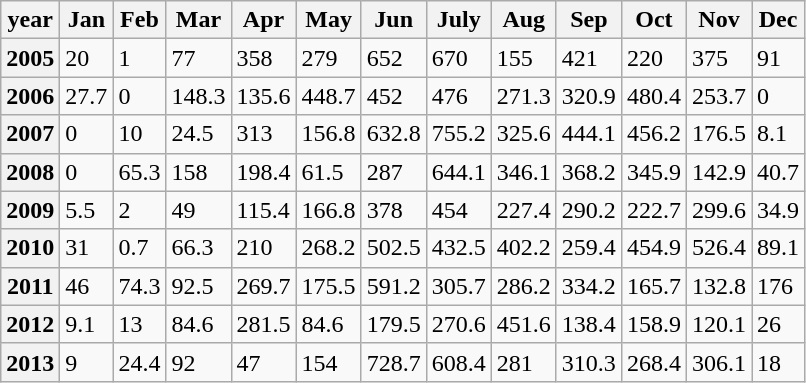<table class="wikitable">
<tr>
<th>year</th>
<th>Jan</th>
<th>Feb</th>
<th>Mar</th>
<th>Apr</th>
<th>May</th>
<th>Jun</th>
<th>July</th>
<th>Aug</th>
<th>Sep</th>
<th>Oct</th>
<th>Nov</th>
<th>Dec</th>
</tr>
<tr>
<th>2005</th>
<td>20</td>
<td>1</td>
<td>77</td>
<td>358</td>
<td>279</td>
<td>652</td>
<td>670</td>
<td>155</td>
<td>421</td>
<td>220</td>
<td>375</td>
<td>91</td>
</tr>
<tr>
<th>2006</th>
<td>27.7</td>
<td>0</td>
<td>148.3</td>
<td>135.6</td>
<td>448.7</td>
<td>452</td>
<td>476</td>
<td>271.3</td>
<td>320.9</td>
<td>480.4</td>
<td>253.7</td>
<td>0</td>
</tr>
<tr>
<th>2007</th>
<td>0</td>
<td>10</td>
<td>24.5</td>
<td>313</td>
<td>156.8</td>
<td>632.8</td>
<td>755.2</td>
<td>325.6</td>
<td>444.1</td>
<td>456.2</td>
<td>176.5</td>
<td>8.1</td>
</tr>
<tr>
<th>2008</th>
<td>0</td>
<td>65.3</td>
<td>158</td>
<td>198.4</td>
<td>61.5</td>
<td>287</td>
<td>644.1</td>
<td>346.1</td>
<td>368.2</td>
<td>345.9</td>
<td>142.9</td>
<td>40.7</td>
</tr>
<tr>
<th>2009</th>
<td>5.5</td>
<td>2</td>
<td>49</td>
<td>115.4</td>
<td>166.8</td>
<td>378</td>
<td>454</td>
<td>227.4</td>
<td>290.2</td>
<td>222.7</td>
<td>299.6</td>
<td>34.9</td>
</tr>
<tr>
<th>2010</th>
<td>31</td>
<td>0.7</td>
<td>66.3</td>
<td>210</td>
<td>268.2</td>
<td>502.5</td>
<td>432.5</td>
<td>402.2</td>
<td>259.4</td>
<td>454.9</td>
<td>526.4</td>
<td>89.1</td>
</tr>
<tr>
<th>2011</th>
<td>46</td>
<td>74.3</td>
<td>92.5</td>
<td>269.7</td>
<td>175.5</td>
<td>591.2</td>
<td>305.7</td>
<td>286.2</td>
<td>334.2</td>
<td>165.7</td>
<td>132.8</td>
<td>176</td>
</tr>
<tr>
<th>2012</th>
<td>9.1</td>
<td>13</td>
<td>84.6</td>
<td>281.5</td>
<td>84.6</td>
<td>179.5</td>
<td>270.6</td>
<td>451.6</td>
<td>138.4</td>
<td>158.9</td>
<td>120.1</td>
<td>26</td>
</tr>
<tr>
<th>2013</th>
<td>9</td>
<td>24.4</td>
<td>92</td>
<td>47</td>
<td>154</td>
<td>728.7</td>
<td>608.4</td>
<td>281</td>
<td>310.3</td>
<td>268.4</td>
<td>306.1</td>
<td>18</td>
</tr>
</table>
